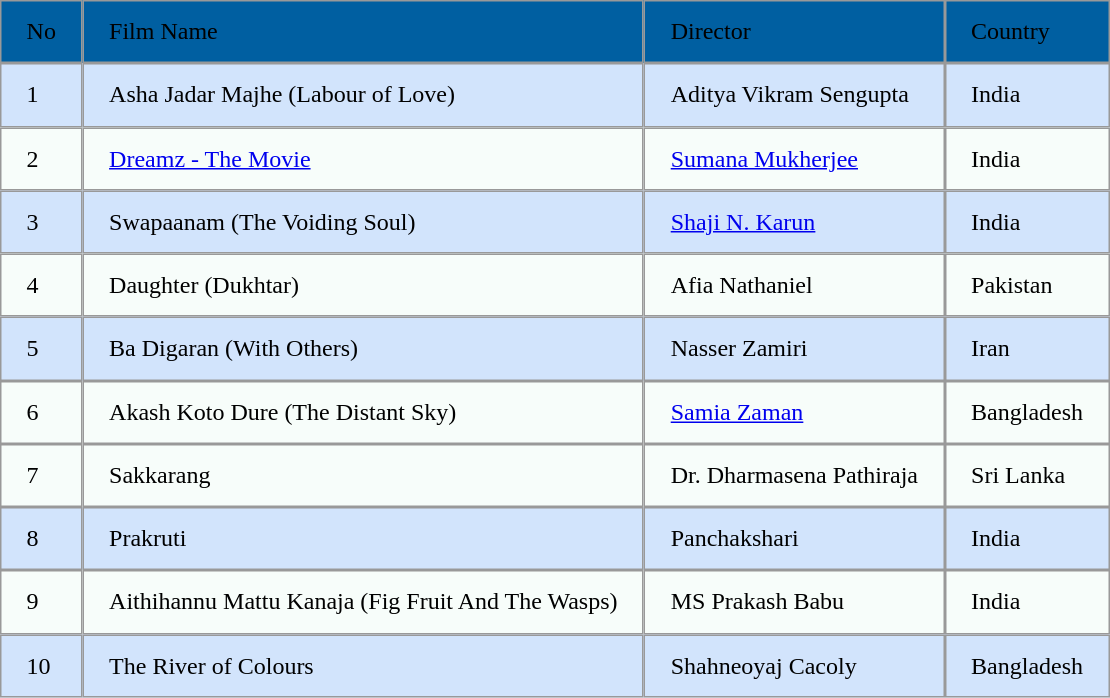<table style="border-spacing:0;">
<tr>
<td style="background-color:#005fa1;border:0.05pt solid #999999;padding-top:0.116in;padding-bottom:0.116in;padding-left:0.1743in;padding-right:0.1743in;"><div>No</div></td>
<td style="background-color:#005fa1;border:0.05pt solid #999999;padding-top:0.116in;padding-bottom:0.116in;padding-left:0.1743in;padding-right:0.1743in;">Film Name</td>
<td style="background-color:#005fa1;border:0.05pt solid #999999;padding-top:0.116in;padding-bottom:0.116in;padding-left:0.1743in;padding-right:0.1743in;">Director</td>
<td style="background-color:#005fa1;border:0.05pt solid #999999;padding-top:0.116in;padding-bottom:0.116in;padding-left:0.1743in;padding-right:0.1743in;">Country</td>
</tr>
<tr>
<td style="background-color:#d2e4fc;border:0.05pt solid #999999;padding-top:0.116in;padding-bottom:0.116in;padding-left:0.1743in;padding-right:0.1743in;"><div>1</div></td>
<td style="background-color:#d2e4fc;border:0.05pt solid #999999;padding-top:0.116in;padding-bottom:0.116in;padding-left:0.1743in;padding-right:0.1743in;">Asha Jadar Majhe (Labour of Love)</td>
<td style="background-color:#d2e4fc;border:0.05pt solid #999999;padding-top:0.116in;padding-bottom:0.116in;padding-left:0.1743in;padding-right:0.1743in;">Aditya Vikram Sengupta</td>
<td style="background-color:#d2e4fc;border:0.05pt solid #999999;padding-top:0.116in;padding-bottom:0.116in;padding-left:0.1743in;padding-right:0.1743in;">India</td>
</tr>
<tr>
<td style="background-color:#f7fdfa;border:0.05pt solid #999999;padding-top:0.116in;padding-bottom:0.116in;padding-left:0.1743in;padding-right:0.1743in;"><div>2</div></td>
<td style="background-color:#f7fdfa;border:0.05pt solid #999999;padding-top:0.116in;padding-bottom:0.116in;padding-left:0.1743in;padding-right:0.1743in;"><a href='#'>Dreamz - The Movie</a></td>
<td style="background-color:#f7fdfa;border:0.05pt solid #999999;padding-top:0.116in;padding-bottom:0.116in;padding-left:0.1743in;padding-right:0.1743in;"><a href='#'>Sumana Mukherjee</a></td>
<td style="background-color:#f7fdfa;border:0.05pt solid #999999;padding-top:0.116in;padding-bottom:0.116in;padding-left:0.1743in;padding-right:0.1743in;">India</td>
</tr>
<tr>
<td style="background-color:#d2e4fc;border:0.05pt solid #999999;padding-top:0.116in;padding-bottom:0.116in;padding-left:0.1743in;padding-right:0.1743in;"><div>3</div></td>
<td style="background-color:#d2e4fc;border:0.05pt solid #999999;padding-top:0.116in;padding-bottom:0.116in;padding-left:0.1743in;padding-right:0.1743in;">Swapaanam (The Voiding Soul)</td>
<td style="background-color:#d2e4fc;border:0.05pt solid #999999;padding-top:0.116in;padding-bottom:0.116in;padding-left:0.1743in;padding-right:0.1743in;"><a href='#'>Shaji N. Karun</a></td>
<td style="background-color:#d2e4fc;border:0.05pt solid #999999;padding-top:0.116in;padding-bottom:0.116in;padding-left:0.1743in;padding-right:0.1743in;">India</td>
</tr>
<tr>
<td style="background-color:#f7fdfa;border:0.05pt solid #999999;padding-top:0.116in;padding-bottom:0.116in;padding-left:0.1743in;padding-right:0.1743in;"><div>4</div></td>
<td style="background-color:#f7fdfa;border:0.05pt solid #999999;padding-top:0.116in;padding-bottom:0.116in;padding-left:0.1743in;padding-right:0.1743in;">Daughter (Dukhtar)</td>
<td style="background-color:#f7fdfa;border:0.05pt solid #999999;padding-top:0.116in;padding-bottom:0.116in;padding-left:0.1743in;padding-right:0.1743in;">Afia Nathaniel</td>
<td style="background-color:#f7fdfa;border:0.05pt solid #999999;padding-top:0.116in;padding-bottom:0.116in;padding-left:0.1743in;padding-right:0.1743in;">Pakistan</td>
</tr>
<tr>
<td style="background-color:#d2e4fc;border:0.05pt solid #999999;padding-top:0.116in;padding-bottom:0.116in;padding-left:0.1743in;padding-right:0.1743in;"><div>5</div></td>
<td style="background-color:#d2e4fc;border:0.05pt solid #999999;padding-top:0.116in;padding-bottom:0.116in;padding-left:0.1743in;padding-right:0.1743in;">Ba Digaran (With Others)</td>
<td style="background-color:#d2e4fc;border:0.05pt solid #999999;padding-top:0.116in;padding-bottom:0.116in;padding-left:0.1743in;padding-right:0.1743in;">Nasser Zamiri</td>
<td style="background-color:#d2e4fc;border:0.05pt solid #999999;padding-top:0.116in;padding-bottom:0.116in;padding-left:0.1743in;padding-right:0.1743in;">Iran</td>
</tr>
<tr>
<td style="background-color:#f7fdfa;border:0.05pt solid #999999;padding-top:0.116in;padding-bottom:0.116in;padding-left:0.1743in;padding-right:0.1743in;"><div>6</div></td>
<td style="background-color:#f7fdfa;border:0.05pt solid #999999;padding-top:0.116in;padding-bottom:0.116in;padding-left:0.1743in;padding-right:0.1743in;">Akash Koto Dure (The Distant Sky)</td>
<td style="background-color:#f7fdfa;border:0.05pt solid #999999;padding-top:0.116in;padding-bottom:0.116in;padding-left:0.1743in;padding-right:0.1743in;"><a href='#'>Samia Zaman</a></td>
<td style="background-color:#f7fdfa;border:0.05pt solid #999999;padding-top:0.116in;padding-bottom:0.116in;padding-left:0.1743in;padding-right:0.1743in;">Bangladesh</td>
</tr>
<tr>
<td style="background-color:#f7fdfa;border:0.05pt solid #999999;padding-top:0.116in;padding-bottom:0.116in;padding-left:0.1743in;padding-right:0.1743in;"><div>7</div></td>
<td style="background-color:#f7fdfa;border:0.05pt solid #999999;padding-top:0.116in;padding-bottom:0.116in;padding-left:0.1743in;padding-right:0.1743in;">Sakkarang</td>
<td style="background-color:#f7fdfa;border:0.05pt solid #999999;padding-top:0.116in;padding-bottom:0.116in;padding-left:0.1743in;padding-right:0.1743in;">Dr. Dharmasena Pathiraja</td>
<td style="background-color:#f7fdfa;border:0.05pt solid #999999;padding-top:0.116in;padding-bottom:0.116in;padding-left:0.1743in;padding-right:0.1743in;">Sri Lanka</td>
</tr>
<tr>
<td style="background-color:#d2e4fc;border:0.05pt solid #999999;padding-top:0.116in;padding-bottom:0.116in;padding-left:0.1743in;padding-right:0.1743in;"><div>8</div></td>
<td style="background-color:#d2e4fc;border:0.05pt solid #999999;padding-top:0.116in;padding-bottom:0.116in;padding-left:0.1743in;padding-right:0.1743in;">Prakruti</td>
<td style="background-color:#d2e4fc;border:0.05pt solid #999999;padding-top:0.116in;padding-bottom:0.116in;padding-left:0.1743in;padding-right:0.1743in;">Panchakshari</td>
<td style="background-color:#d2e4fc;border:0.05pt solid #999999;padding-top:0.116in;padding-bottom:0.116in;padding-left:0.1743in;padding-right:0.1743in;">India</td>
</tr>
<tr>
<td style="background-color:#f7fdfa;border:0.05pt solid #999999;padding-top:0.116in;padding-bottom:0.116in;padding-left:0.1743in;padding-right:0.1743in;"><div>9</div></td>
<td style="background-color:#f7fdfa;border:0.05pt solid #999999;padding-top:0.116in;padding-bottom:0.116in;padding-left:0.1743in;padding-right:0.1743in;">Aithihannu Mattu Kanaja (Fig Fruit And The Wasps)</td>
<td style="background-color:#f7fdfa;border:0.05pt solid #999999;padding-top:0.116in;padding-bottom:0.116in;padding-left:0.1743in;padding-right:0.1743in;">MS Prakash Babu</td>
<td style="background-color:#f7fdfa;border:0.05pt solid #999999;padding-top:0.116in;padding-bottom:0.116in;padding-left:0.1743in;padding-right:0.1743in;">India</td>
</tr>
<tr>
<td style="background-color:#d2e4fc;border:0.05pt solid #999999;padding-top:0.116in;padding-bottom:0.116in;padding-left:0.1743in;padding-right:0.1743in;"><div>10</div></td>
<td style="background-color:#d2e4fc;border:0.05pt solid #999999;padding-top:0.116in;padding-bottom:0.116in;padding-left:0.1743in;padding-right:0.1743in;">The River of Colours</td>
<td style="background-color:#d2e4fc;border:0.05pt solid #999999;padding-top:0.116in;padding-bottom:0.116in;padding-left:0.1743in;padding-right:0.1743in;">Shahneoyaj Cacoly</td>
<td style="background-color:#d2e4fc;border:0.05pt solid #999999;padding-top:0.116in;padding-bottom:0.116in;padding-left:0.1743in;padding-right:0.1743in;">Bangladesh</td>
</tr>
</table>
